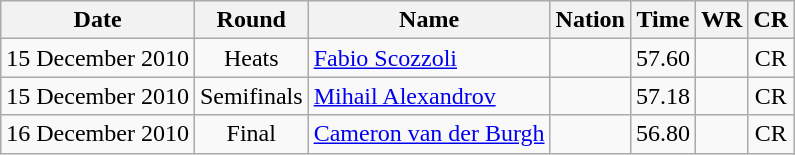<table class="wikitable" style="text-align:center">
<tr>
<th>Date</th>
<th>Round</th>
<th>Name</th>
<th>Nation</th>
<th>Time</th>
<th>WR</th>
<th>CR</th>
</tr>
<tr>
<td>15 December 2010</td>
<td>Heats</td>
<td align="left"><a href='#'>Fabio Scozzoli</a></td>
<td align="left"></td>
<td>57.60</td>
<td></td>
<td>CR</td>
</tr>
<tr>
<td>15 December 2010</td>
<td>Semifinals</td>
<td align="left"><a href='#'>Mihail Alexandrov</a></td>
<td align="left"></td>
<td>57.18</td>
<td></td>
<td>CR</td>
</tr>
<tr>
<td>16 December 2010</td>
<td>Final</td>
<td align="left"><a href='#'>Cameron van der Burgh</a></td>
<td align="left"></td>
<td>56.80</td>
<td></td>
<td>CR</td>
</tr>
</table>
